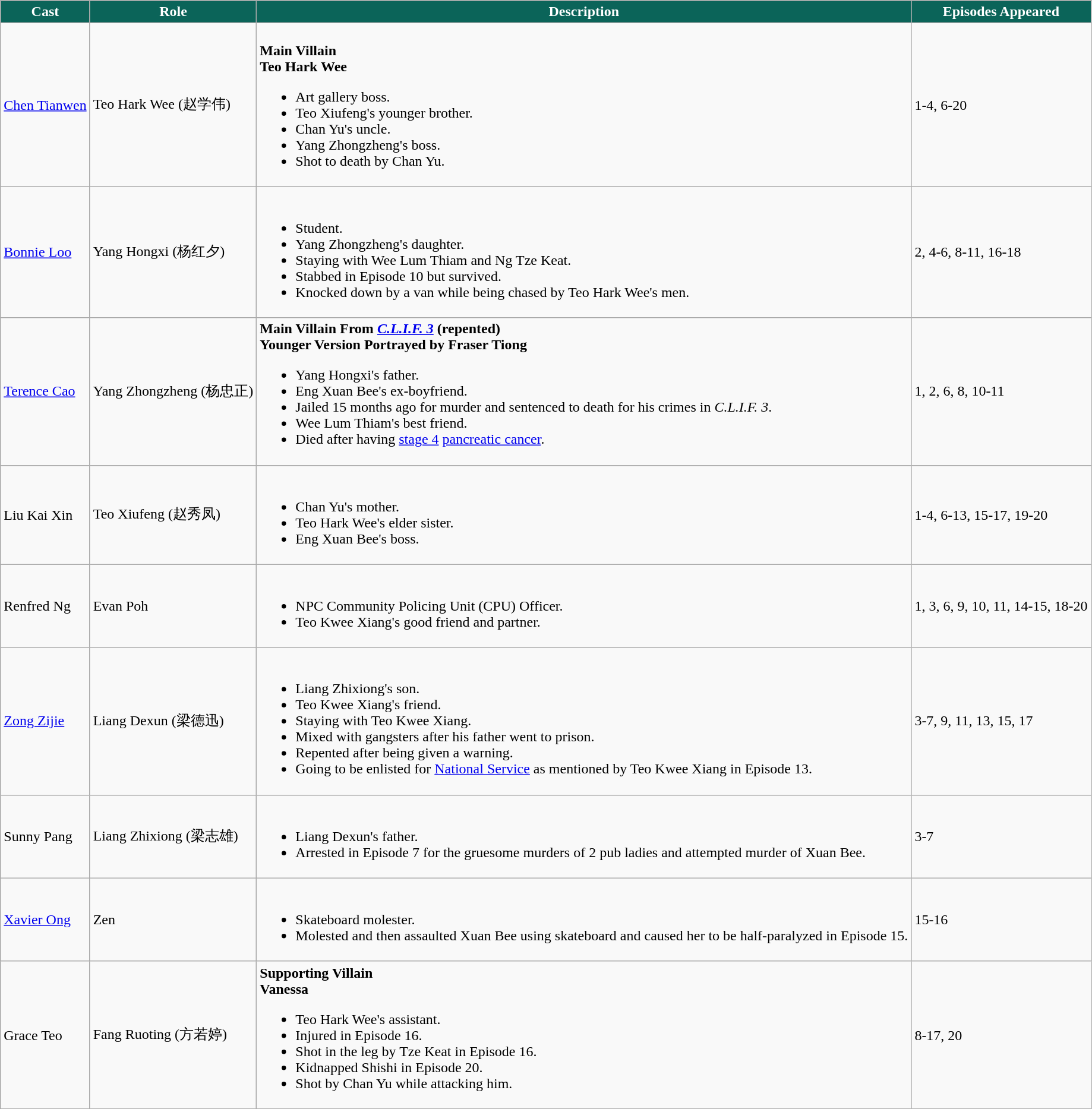<table class="wikitable">
<tr>
<th style="background:#0B6459; color:white">Cast</th>
<th style="background:#0B6459; color:white">Role</th>
<th style="background:#0B6459; color:white">Description</th>
<th style="background:#0B6459; color:white">Episodes Appeared</th>
</tr>
<tr>
<td><a href='#'>Chen Tianwen</a></td>
<td>Teo Hark Wee (赵学伟)</td>
<td><br><strong>Main Villain</strong> <br>
<strong>Teo Hark Wee</strong><ul><li>Art gallery boss.</li><li>Teo Xiufeng's younger brother.</li><li>Chan Yu's uncle.</li><li>Yang Zhongzheng's boss.</li><li>Shot to death by Chan Yu.</li></ul></td>
<td>1-4, 6-20</td>
</tr>
<tr>
<td><a href='#'>Bonnie Loo</a></td>
<td>Yang Hongxi (杨红夕)</td>
<td><br><ul><li>Student.</li><li>Yang Zhongzheng's daughter.</li><li>Staying with Wee Lum Thiam and Ng Tze Keat.</li><li>Stabbed in Episode 10 but survived.</li><li>Knocked down by a van while being chased by Teo Hark Wee's men.</li></ul></td>
<td>2, 4-6, 8-11, 16-18</td>
</tr>
<tr I>
<td><a href='#'>Terence Cao</a></td>
<td>Yang Zhongzheng (杨忠正)</td>
<td><strong>Main Villain From <em><a href='#'>C.L.I.F. 3</a></em> (repented)</strong> <br> <strong>Younger Version Portrayed by Fraser Tiong</strong><br><ul><li>Yang Hongxi's father.</li><li>Eng Xuan Bee's ex-boyfriend.</li><li>Jailed 15 months ago for murder and sentenced to death for his crimes in <em>C.L.I.F. 3</em>.</li><li>Wee Lum Thiam's best friend.</li><li>Died after having <a href='#'>stage 4</a> <a href='#'>pancreatic cancer</a>.</li></ul></td>
<td>1, 2, 6, 8, 10-11</td>
</tr>
<tr>
<td>Liu Kai Xin</td>
<td>Teo Xiufeng (赵秀凤)</td>
<td><br><ul><li>Chan Yu's mother.</li><li>Teo Hark Wee's elder sister.</li><li>Eng Xuan Bee's boss.</li></ul></td>
<td>1-4, 6-13, 15-17, 19-20</td>
</tr>
<tr>
<td>Renfred Ng</td>
<td>Evan Poh</td>
<td><br><ul><li>NPC Community Policing Unit (CPU) Officer.</li><li>Teo Kwee Xiang's good friend and partner.</li></ul></td>
<td>1, 3, 6, 9, 10, 11, 14-15, 18-20</td>
</tr>
<tr>
<td><a href='#'>Zong Zijie</a></td>
<td>Liang Dexun (梁德迅)</td>
<td><br><ul><li>Liang Zhixiong's son.</li><li>Teo Kwee Xiang's friend.</li><li>Staying with Teo Kwee Xiang.</li><li>Mixed with gangsters after his father went to prison.</li><li>Repented after being given a warning.</li><li>Going to be enlisted for <a href='#'>National Service</a> as mentioned by Teo Kwee Xiang in Episode 13.</li></ul></td>
<td>3-7, 9, 11, 13, 15, 17</td>
</tr>
<tr>
<td>Sunny Pang</td>
<td>Liang Zhixiong (梁志雄)</td>
<td><br><ul><li>Liang Dexun's father.</li><li>Arrested in Episode 7 for the gruesome murders of 2 pub ladies and attempted murder of Xuan Bee.</li></ul></td>
<td>3-7</td>
</tr>
<tr>
<td><a href='#'>Xavier Ong</a></td>
<td>Zen</td>
<td><br><ul><li>Skateboard molester.</li><li>Molested and then assaulted Xuan Bee using skateboard and caused her to be half-paralyzed in Episode 15.</li></ul></td>
<td>15-16</td>
</tr>
<tr>
<td>Grace Teo</td>
<td>Fang Ruoting (方若婷)</td>
<td><strong>Supporting Villain</strong> <br> <strong>Vanessa</strong><br><ul><li>Teo Hark Wee's assistant.</li><li>Injured in Episode 16.</li><li>Shot in the leg by Tze Keat in Episode 16.</li><li>Kidnapped Shishi in Episode 20.</li><li>Shot by Chan Yu while attacking him.</li></ul></td>
<td>8-17, 20</td>
</tr>
</table>
